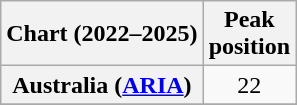<table class="wikitable sortable plainrowheaders" style="text-align:center">
<tr>
<th scope="col">Chart (2022–2025)</th>
<th scope="col">Peak<br>position</th>
</tr>
<tr>
<th scope="row">Australia (<a href='#'>ARIA</a>)</th>
<td>22</td>
</tr>
<tr>
</tr>
</table>
